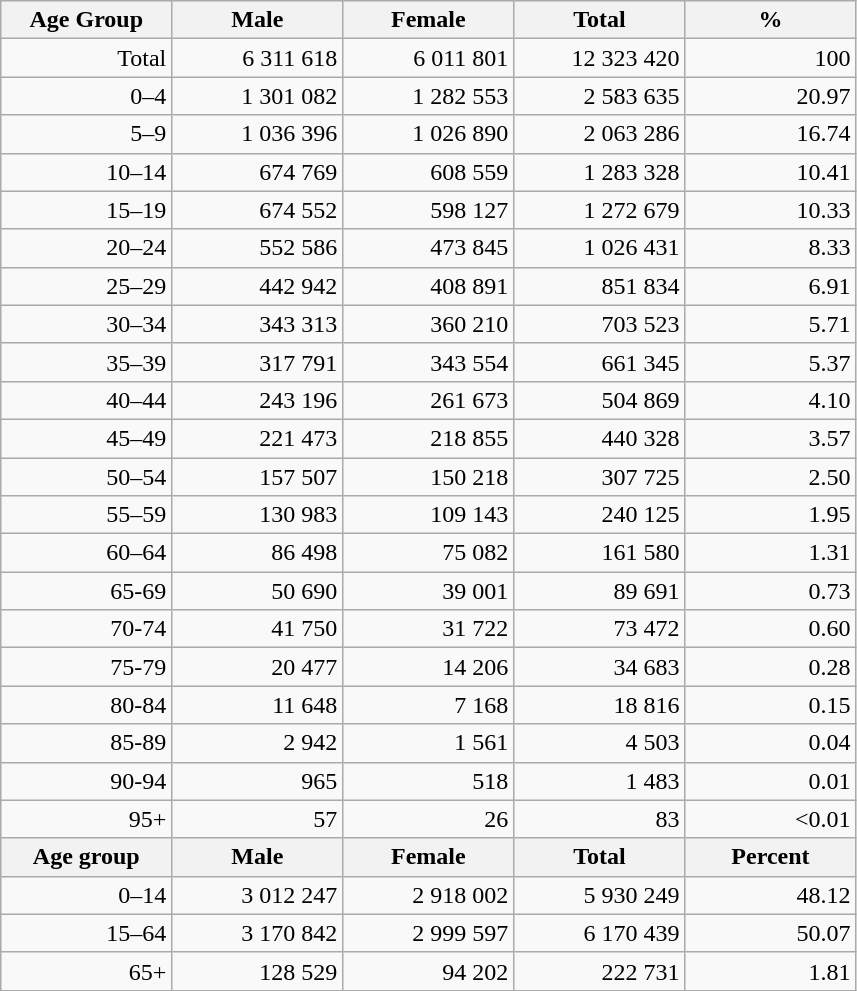<table class="wikitable">
<tr>
<th style="width:80pt;">Age Group</th>
<th style="width:80pt;">Male</th>
<th style="width:80pt;">Female</th>
<th style="width:80pt;">Total</th>
<th style="width:80pt;">%</th>
</tr>
<tr style="text-align:right;">
<td>Total</td>
<td>6 311 618</td>
<td>6 011 801</td>
<td>12 323 420</td>
<td>100</td>
</tr>
<tr style="text-align:right;">
<td>0–4</td>
<td>1 301 082</td>
<td>1 282 553</td>
<td>2 583 635</td>
<td>20.97</td>
</tr>
<tr style="text-align:right;">
<td>5–9</td>
<td>1 036 396</td>
<td>1 026 890</td>
<td>2 063 286</td>
<td>16.74</td>
</tr>
<tr style="text-align:right;">
<td>10–14</td>
<td>674 769</td>
<td>608 559</td>
<td>1 283 328</td>
<td>10.41</td>
</tr>
<tr style="text-align:right;">
<td>15–19</td>
<td>674 552</td>
<td>598 127</td>
<td>1 272 679</td>
<td>10.33</td>
</tr>
<tr style="text-align:right;">
<td>20–24</td>
<td>552 586</td>
<td>473 845</td>
<td>1 026 431</td>
<td>8.33</td>
</tr>
<tr style="text-align:right;">
<td>25–29</td>
<td>442 942</td>
<td>408 891</td>
<td>851 834</td>
<td>6.91</td>
</tr>
<tr style="text-align:right;">
<td>30–34</td>
<td>343 313</td>
<td>360 210</td>
<td>703 523</td>
<td>5.71</td>
</tr>
<tr style="text-align:right;">
<td>35–39</td>
<td>317 791</td>
<td>343 554</td>
<td>661 345</td>
<td>5.37</td>
</tr>
<tr style="text-align:right;">
<td>40–44</td>
<td>243 196</td>
<td>261 673</td>
<td>504 869</td>
<td>4.10</td>
</tr>
<tr style="text-align:right;">
<td>45–49</td>
<td>221 473</td>
<td>218 855</td>
<td>440 328</td>
<td>3.57</td>
</tr>
<tr style="text-align:right;">
<td>50–54</td>
<td>157 507</td>
<td>150 218</td>
<td>307 725</td>
<td>2.50</td>
</tr>
<tr style="text-align:right;">
<td>55–59</td>
<td>130 983</td>
<td>109 143</td>
<td>240 125</td>
<td>1.95</td>
</tr>
<tr style="text-align:right;">
<td>60–64</td>
<td>86 498</td>
<td>75 082</td>
<td>161 580</td>
<td>1.31</td>
</tr>
<tr style="text-align:right;">
<td>65-69</td>
<td>50 690</td>
<td>39 001</td>
<td>89 691</td>
<td>0.73</td>
</tr>
<tr style="text-align:right;">
<td>70-74</td>
<td>41 750</td>
<td>31 722</td>
<td>73 472</td>
<td>0.60</td>
</tr>
<tr style="text-align:right;">
<td>75-79</td>
<td>20 477</td>
<td>14 206</td>
<td>34 683</td>
<td>0.28</td>
</tr>
<tr style="text-align:right;">
<td>80-84</td>
<td>11 648</td>
<td>7 168</td>
<td>18 816</td>
<td>0.15</td>
</tr>
<tr style="text-align:right;">
<td>85-89</td>
<td>2 942</td>
<td>1 561</td>
<td>4 503</td>
<td>0.04</td>
</tr>
<tr style="text-align:right;">
<td>90-94</td>
<td>965</td>
<td>518</td>
<td>1 483</td>
<td>0.01</td>
</tr>
<tr style="text-align:right;">
<td>95+</td>
<td>57</td>
<td>26</td>
<td>83</td>
<td><0.01</td>
</tr>
<tr>
<th style="width:50px;">Age group</th>
<th style="width:80pt;">Male</th>
<th style="width:80px;">Female</th>
<th style="width:80px;">Total</th>
<th style="width:50px;">Percent</th>
</tr>
<tr style="text-align:right;">
<td>0–14</td>
<td>3 012 247</td>
<td>2 918 002</td>
<td>5 930 249</td>
<td>48.12</td>
</tr>
<tr style="text-align:right;">
<td>15–64</td>
<td>3 170 842</td>
<td>2 999 597</td>
<td>6 170 439</td>
<td>50.07</td>
</tr>
<tr style="text-align:right;">
<td>65+</td>
<td>128 529</td>
<td>94 202</td>
<td>222 731</td>
<td>1.81</td>
</tr>
</table>
